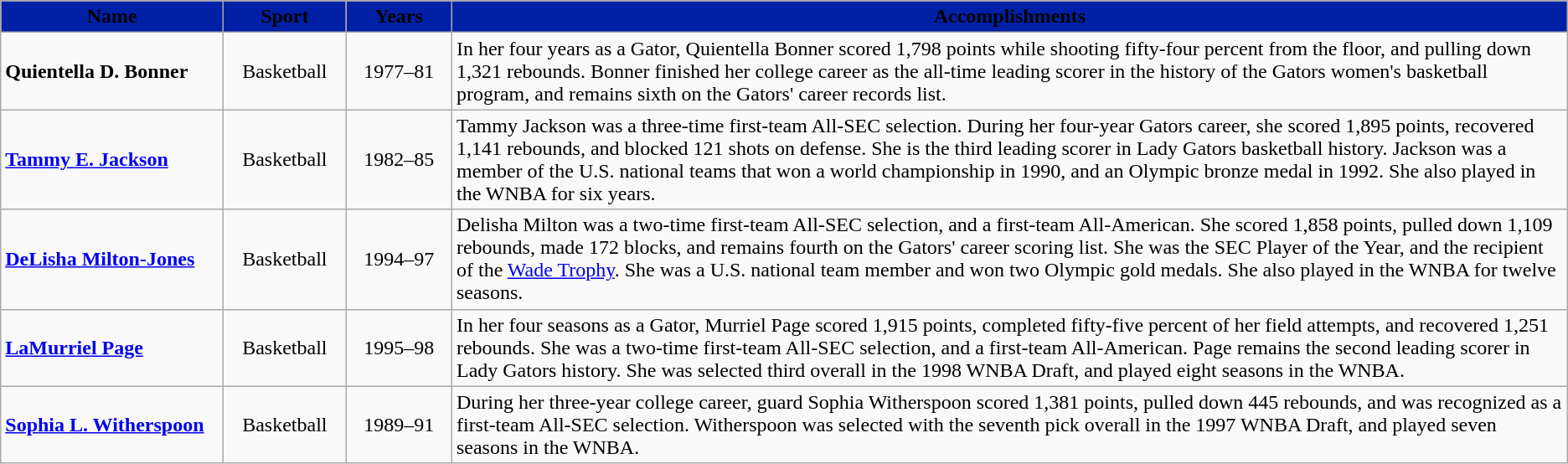<table class="wikitable">
<tr>
<th width=170 style="background:#0021A5;"><span> Name</span></th>
<th width=90 style="background:#0021A5;"><span> Sport</span></th>
<th width=77 style="background:#0021A5;"><span> Years</span></th>
<th style="background:#0021A5;"><span> Accomplishments</span></th>
</tr>
<tr>
<td><strong>Quientella D. Bonner</strong></td>
<td align=center>Basketball</td>
<td align=center>1977–81</td>
<td>In her four years as a Gator, Quientella Bonner scored 1,798 points while shooting fifty-four percent from the floor, and pulling down 1,321 rebounds. Bonner finished her college career as the all-time leading scorer in the history of the Gators women's basketball program, and remains sixth on the Gators' career records list.</td>
</tr>
<tr>
<td><strong><a href='#'>Tammy E. Jackson</a></strong></td>
<td align=center>Basketball</td>
<td align=center>1982–85</td>
<td>Tammy Jackson was a three-time first-team All-SEC selection. During her four-year Gators career, she scored 1,895 points, recovered 1,141 rebounds, and blocked 121 shots on defense. She is the third leading scorer in Lady Gators basketball history. Jackson was a member of the U.S. national teams that won a world championship in 1990, and an Olympic bronze medal in 1992. She also played in the WNBA for six years.</td>
</tr>
<tr>
<td><strong><a href='#'>DeLisha Milton-Jones</a></strong></td>
<td align=center>Basketball</td>
<td align=center>1994–97</td>
<td>Delisha Milton was a two-time first-team All-SEC selection, and a first-team All-American. She scored 1,858 points, pulled down 1,109 rebounds, made 172 blocks, and remains fourth on the Gators' career scoring list. She was the SEC Player of the Year, and the recipient of the <a href='#'>Wade Trophy</a>. She was a U.S. national team member and won two Olympic gold medals. She also played in the WNBA for twelve seasons.</td>
</tr>
<tr>
<td><strong><a href='#'>LaMurriel Page</a></strong></td>
<td align=center>Basketball</td>
<td align=center>1995–98</td>
<td>In her four seasons as a Gator, Murriel Page scored 1,915 points, completed fifty-five percent of her field attempts, and recovered 1,251 rebounds. She was a two-time first-team All-SEC selection, and a first-team All-American. Page remains the second leading scorer in Lady Gators history. She was selected third overall in the 1998 WNBA Draft, and played eight seasons in the WNBA.</td>
</tr>
<tr>
<td><strong><a href='#'>Sophia L. Witherspoon</a></strong></td>
<td align=center>Basketball</td>
<td align=center>1989–91</td>
<td>During her three-year college career, guard Sophia Witherspoon scored 1,381 points, pulled down 445 rebounds, and was recognized as a first-team All-SEC selection. Witherspoon was selected with the seventh pick overall in the 1997 WNBA Draft, and played seven seasons in the WNBA.</td>
</tr>
</table>
